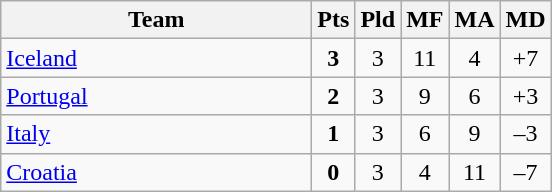<table class="wikitable" style="text-align:center">
<tr>
<th width=200>Team</th>
<th width=20>Pts</th>
<th width=20>Pld</th>
<th width=20>MF</th>
<th width=20>MA</th>
<th width=20>MD</th>
</tr>
<tr>
<td align=left> <a href='#'>Iceland</a></td>
<td><strong>3</strong></td>
<td>3</td>
<td>11</td>
<td>4</td>
<td>+7</td>
</tr>
<tr>
<td align=left> <a href='#'>Portugal</a></td>
<td><strong>2</strong></td>
<td>3</td>
<td>9</td>
<td>6</td>
<td>+3</td>
</tr>
<tr>
<td align=left> <a href='#'>Italy</a></td>
<td><strong>1</strong></td>
<td>3</td>
<td>6</td>
<td>9</td>
<td>–3</td>
</tr>
<tr>
<td align=left> <a href='#'>Croatia</a></td>
<td><strong>0</strong></td>
<td>3</td>
<td>4</td>
<td>11</td>
<td>–7</td>
</tr>
</table>
